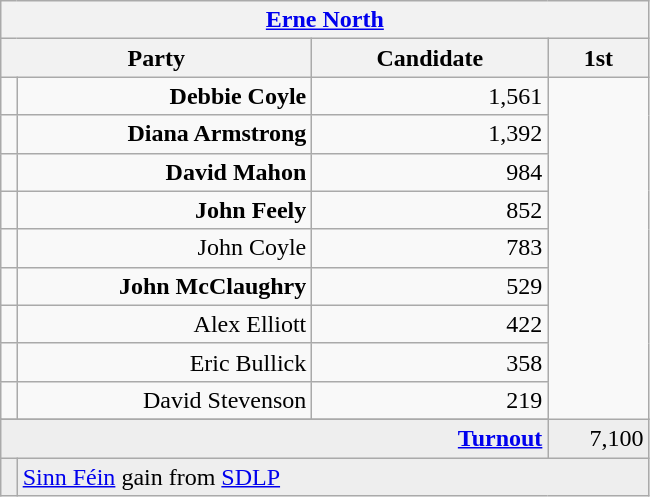<table class="wikitable">
<tr>
<th colspan="4" align="center"><a href='#'>Erne North</a></th>
</tr>
<tr>
<th colspan="2" align="center" width=200>Party</th>
<th width=150>Candidate</th>
<th width=60>1st </th>
</tr>
<tr>
<td></td>
<td align="right"><strong>Debbie Coyle</strong></td>
<td align="right">1,561</td>
</tr>
<tr>
<td></td>
<td align="right"><strong>Diana Armstrong</strong></td>
<td align="right">1,392</td>
</tr>
<tr>
<td></td>
<td align="right"><strong>David Mahon</strong></td>
<td align="right">984</td>
</tr>
<tr>
<td></td>
<td align="right"><strong>John Feely</strong></td>
<td align="right">852</td>
</tr>
<tr>
<td></td>
<td align="right">John Coyle</td>
<td align="right">783</td>
</tr>
<tr>
<td></td>
<td align="right"><strong>John McClaughry</strong></td>
<td align="right">529</td>
</tr>
<tr>
<td></td>
<td align="right">Alex Elliott</td>
<td align="right">422</td>
</tr>
<tr>
<td></td>
<td align="right">Eric Bullick</td>
<td align="right">358</td>
</tr>
<tr>
<td></td>
<td align="right">David Stevenson</td>
<td align="right">219</td>
</tr>
<tr>
</tr>
<tr bgcolor="EEEEEE">
<td colspan=3 align="right"><strong><a href='#'>Turnout</a></strong></td>
<td align="right">7,100</td>
</tr>
<tr bgcolor="EEEEEE">
<td bgcolor=></td>
<td colspan=4 bgcolor="EEEEEE"><a href='#'>Sinn Féin</a> gain from <a href='#'>SDLP</a></td>
</tr>
</table>
